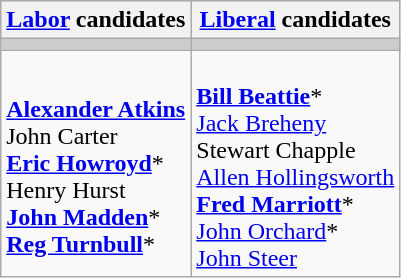<table class="wikitable">
<tr>
<th><a href='#'>Labor</a> candidates</th>
<th><a href='#'>Liberal</a> candidates</th>
</tr>
<tr bgcolor="#cccccc">
<td></td>
<td></td>
</tr>
<tr>
<td><br><strong><a href='#'>Alexander Atkins</a></strong><br>
John Carter<br>
<strong><a href='#'>Eric Howroyd</a></strong>*<br>
Henry Hurst<br>
<strong><a href='#'>John Madden</a></strong>*<br>
<strong><a href='#'>Reg Turnbull</a></strong>*</td>
<td><br><strong><a href='#'>Bill Beattie</a></strong>*<br>
<a href='#'>Jack Breheny</a><br>
Stewart Chapple<br>
<a href='#'>Allen Hollingsworth</a><br>
<strong><a href='#'>Fred Marriott</a></strong>*<br>
<a href='#'>John Orchard</a>*<br>
<a href='#'>John Steer</a></td>
</tr>
</table>
